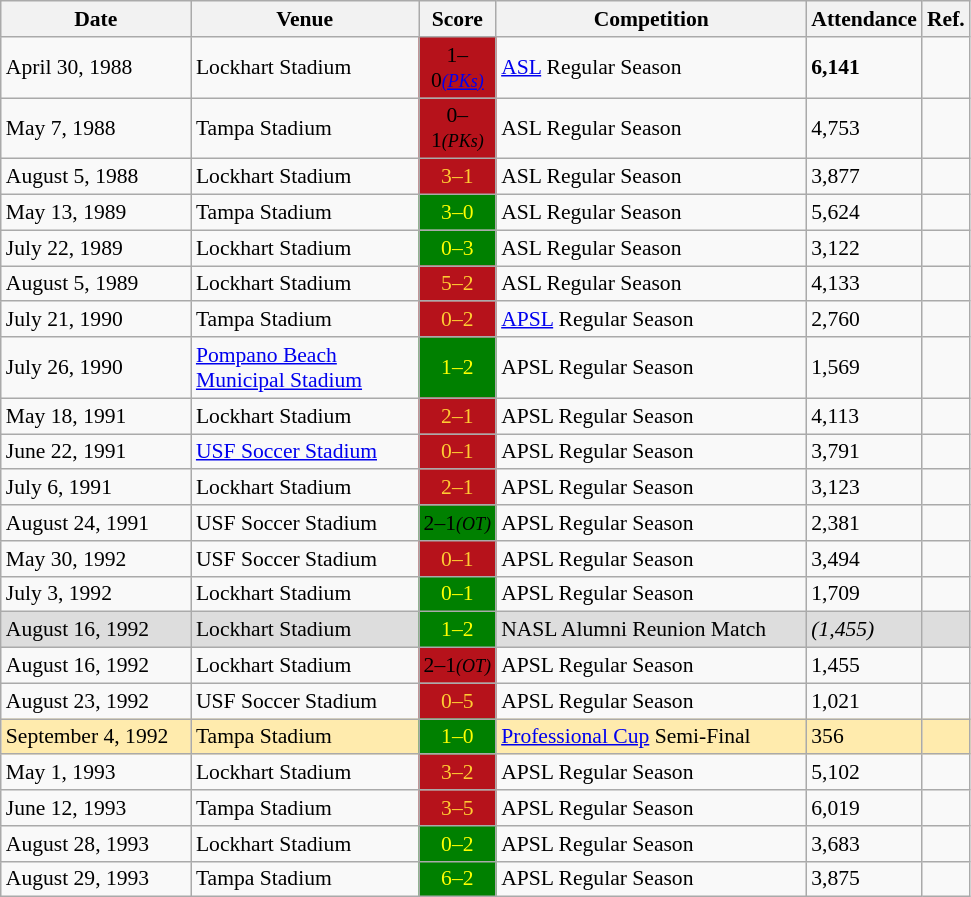<table class="wikitable" style="font-size:90%">
<tr>
<th width=120>Date</th>
<th width=145>Venue</th>
<th width=45>Score</th>
<th width=200>Competition</th>
<th width=35>Attendance</th>
<th width=15>Ref.</th>
</tr>
<tr>
<td>April 30, 1988</td>
<td>Lockhart Stadium</td>
<td style="text-align:center; background:#b6121b;"><span>1–0<small><em><a href='#'>(PKs)</a></em></small></span></td>
<td><a href='#'>ASL</a> Regular Season</td>
<td><strong>6,141</strong></td>
<td></td>
</tr>
<tr>
<td>May 7, 1988</td>
<td>Tampa Stadium</td>
<td style="text-align:center; background:#b6121b;"><span>0–1<small><em>(PKs)</em></small></span></td>
<td>ASL Regular Season</td>
<td>4,753</td>
<td></td>
</tr>
<tr>
<td>August 5, 1988</td>
<td>Lockhart Stadium</td>
<td style="text-align:center; background:#b6121b;color:#fc3;">3–1</td>
<td>ASL Regular Season</td>
<td>3,877</td>
<td></td>
</tr>
<tr>
<td>May 13, 1989</td>
<td>Tampa Stadium</td>
<td style="text-align:center; background:green;color:yellow;">3–0</td>
<td>ASL Regular Season</td>
<td>5,624</td>
<td></td>
</tr>
<tr>
<td>July 22, 1989</td>
<td>Lockhart Stadium</td>
<td style="text-align:center; background:green;color:yellow;">0–3</td>
<td>ASL Regular Season</td>
<td>3,122</td>
<td></td>
</tr>
<tr>
<td>August 5, 1989</td>
<td>Lockhart Stadium</td>
<td style="text-align:center; background:#b6121b;color:#fc3;">5–2</td>
<td>ASL Regular Season</td>
<td>4,133</td>
<td></td>
</tr>
<tr>
<td>July 21, 1990</td>
<td>Tampa Stadium</td>
<td style="text-align:center; background:#b6121b;color:#fc3;">0–2</td>
<td><a href='#'>APSL</a> Regular Season</td>
<td>2,760</td>
<td></td>
</tr>
<tr>
<td>July 26, 1990</td>
<td><a href='#'>Pompano Beach Municipal Stadium</a></td>
<td style="text-align:center; background:green;color:yellow;">1–2</td>
<td>APSL Regular Season</td>
<td>1,569</td>
<td></td>
</tr>
<tr>
<td>May 18, 1991</td>
<td>Lockhart Stadium</td>
<td style="text-align:center; background:#b6121b;color:#fc3;">2–1</td>
<td>APSL Regular Season</td>
<td>4,113</td>
<td></td>
</tr>
<tr>
<td>June 22, 1991</td>
<td><a href='#'>USF Soccer Stadium</a></td>
<td style="text-align:center; background:#b6121b;color:#fc3;">0–1</td>
<td>APSL Regular Season</td>
<td>3,791</td>
<td></td>
</tr>
<tr>
<td>July 6, 1991</td>
<td>Lockhart Stadium</td>
<td style="text-align:center; background:#b6121b;color:#fc3;">2–1</td>
<td>APSL Regular Season</td>
<td>3,123</td>
<td></td>
</tr>
<tr>
<td>August 24, 1991</td>
<td>USF Soccer Stadium</td>
<td style="text-align:center; background:green;"><span>2–1<small><em>(OT)</em></small></span></td>
<td>APSL Regular Season</td>
<td>2,381</td>
<td></td>
</tr>
<tr>
<td>May 30, 1992</td>
<td>USF Soccer Stadium</td>
<td style="text-align:center; background:#b6121b;color:#fc3;">0–1</td>
<td>APSL Regular Season</td>
<td>3,494</td>
<td></td>
</tr>
<tr>
<td>July 3, 1992</td>
<td>Lockhart Stadium</td>
<td style="text-align:center; background:green;color:yellow;">0–1</td>
<td>APSL Regular Season</td>
<td>1,709</td>
<td></td>
</tr>
<tr>
<td style="text-align:left; background:#ddd;">August 16, 1992</td>
<td style="text-align:left; background:#ddd;">Lockhart Stadium</td>
<td style="text-align:center; background:green;color:yellow;">1–2</td>
<td style="text-align:left; background:#ddd;">NASL Alumni Reunion Match</td>
<td style="text-align:left; background:#ddd;"><em>(1,455)</em></td>
<td style="text-align:left; background:#ddd;"></td>
</tr>
<tr>
<td>August 16, 1992</td>
<td>Lockhart Stadium</td>
<td style="text-align:center; background:#b6121b;"><span>2–1<small><em>(OT)</em></small></span></td>
<td>APSL Regular Season</td>
<td>1,455</td>
<td></td>
</tr>
<tr>
<td>August 23, 1992</td>
<td>USF Soccer Stadium</td>
<td style="text-align:center; background:#b6121b;color:#fc3;">0–5</td>
<td>APSL Regular Season</td>
<td>1,021</td>
<td></td>
</tr>
<tr>
<td style="background:#ffebad;">September 4, 1992</td>
<td style="background:#ffebad;">Tampa Stadium</td>
<td style="text-align:center; background:green;color:yellow;">1–0</td>
<td style="background:#ffebad;"><a href='#'>Professional Cup</a> Semi-Final</td>
<td style="background:#ffebad;">356</td>
<td style="background:#ffebad;"></td>
</tr>
<tr>
<td>May 1, 1993</td>
<td>Lockhart Stadium</td>
<td style="text-align:center; background:#b6121b;color:#fc3;">3–2</td>
<td>APSL Regular Season</td>
<td>5,102</td>
<td></td>
</tr>
<tr>
<td>June 12, 1993</td>
<td>Tampa Stadium</td>
<td style="text-align:center; background:#b6121b;color:#fc3;">3–5</td>
<td>APSL Regular Season</td>
<td>6,019</td>
<td></td>
</tr>
<tr>
<td>August 28, 1993</td>
<td>Lockhart Stadium</td>
<td style="text-align:center; background:green;color:yellow;">0–2</td>
<td>APSL Regular Season</td>
<td>3,683</td>
<td></td>
</tr>
<tr>
<td>August 29, 1993</td>
<td>Tampa Stadium</td>
<td style="text-align:center; background:green;color:yellow;">6–2</td>
<td>APSL Regular Season</td>
<td>3,875</td>
<td></td>
</tr>
</table>
